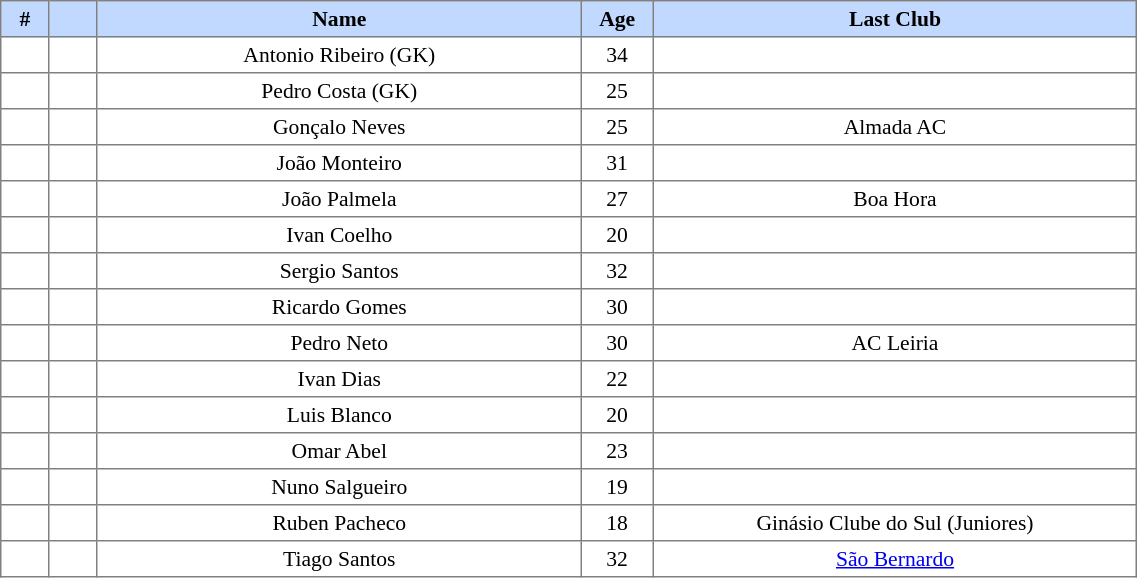<table border=1 style="border-collapse:collapse; font-size:90%;" cellpadding=3 cellspacing=0 width=60%>
<tr bgcolor=#C1D8FF>
<th width=2%>#</th>
<th width=2%></th>
<th width=20%>Name</th>
<th width=2%>Age</th>
<th width=20%>Last Club</th>
</tr>
<tr align=center>
<td></td>
<td></td>
<td>Antonio Ribeiro (GK)</td>
<td>34</td>
<td></td>
</tr>
<tr align=center>
<td></td>
<td></td>
<td>Pedro Costa (GK)</td>
<td>25</td>
<td></td>
</tr>
<tr align=center>
<td></td>
<td></td>
<td>Gonçalo Neves</td>
<td>25</td>
<td>Almada AC</td>
</tr>
<tr align=center>
<td></td>
<td></td>
<td>João Monteiro</td>
<td>31</td>
<td></td>
</tr>
<tr align=center>
<td></td>
<td></td>
<td>João Palmela</td>
<td>27</td>
<td>Boa Hora</td>
</tr>
<tr align=center>
<td></td>
<td></td>
<td>Ivan Coelho</td>
<td>20</td>
<td></td>
</tr>
<tr align=center>
<td></td>
<td></td>
<td>Sergio Santos</td>
<td>32</td>
<td></td>
</tr>
<tr align=center>
<td></td>
<td></td>
<td>Ricardo Gomes</td>
<td>30</td>
<td></td>
</tr>
<tr align=center>
<td></td>
<td></td>
<td>Pedro Neto</td>
<td>30</td>
<td>AC Leiria</td>
</tr>
<tr align=center>
<td></td>
<td></td>
<td>Ivan Dias</td>
<td>22</td>
<td></td>
</tr>
<tr align=center>
<td></td>
<td></td>
<td>Luis Blanco</td>
<td>20</td>
<td></td>
</tr>
<tr align=center>
<td></td>
<td></td>
<td>Omar Abel</td>
<td>23</td>
<td></td>
</tr>
<tr align=center>
<td></td>
<td></td>
<td>Nuno Salgueiro</td>
<td>19</td>
<td></td>
</tr>
<tr align=center>
<td></td>
<td></td>
<td>Ruben Pacheco</td>
<td>18</td>
<td>Ginásio Clube do Sul (Juniores)</td>
</tr>
<tr align=center>
<td></td>
<td></td>
<td>Tiago Santos</td>
<td>32</td>
<td><a href='#'>São Bernardo</a></td>
</tr>
</table>
